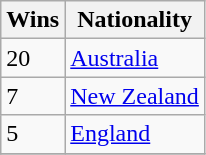<table class="wikitable">
<tr>
<th>Wins</th>
<th>Nationality</th>
</tr>
<tr>
<td>20</td>
<td> <a href='#'>Australia</a></td>
</tr>
<tr>
<td>7</td>
<td> <a href='#'>New Zealand</a></td>
</tr>
<tr>
<td>5</td>
<td> <a href='#'>England</a></td>
</tr>
<tr>
</tr>
</table>
